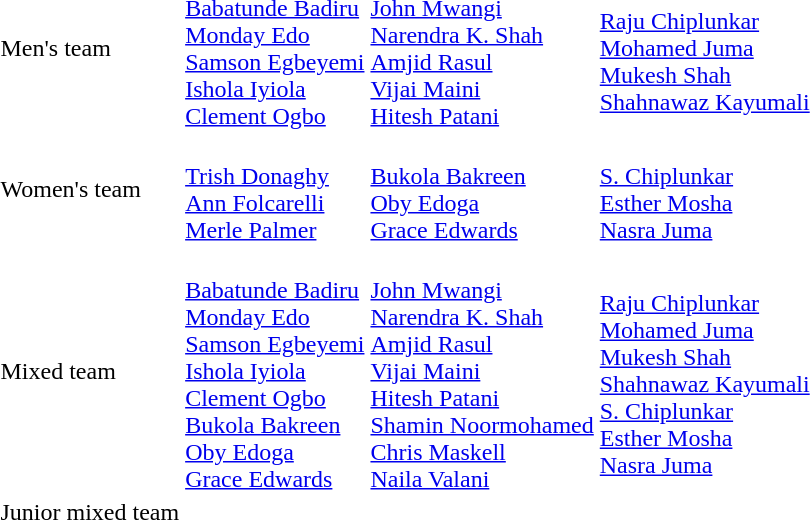<table>
<tr>
<td>Men's team</td>
<td><br><a href='#'>Babatunde Badiru</a><br><a href='#'>Monday Edo</a><br><a href='#'>Samson Egbeyemi</a><br><a href='#'>Ishola Iyiola</a><br><a href='#'>Clement Ogbo</a></td>
<td><br><a href='#'>John Mwangi</a><br><a href='#'>Narendra K. Shah</a><br><a href='#'>Amjid Rasul</a><br><a href='#'>Vijai Maini</a><br><a href='#'>Hitesh Patani</a></td>
<td><br><a href='#'>Raju Chiplunkar</a><br><a href='#'>Mohamed Juma</a><br><a href='#'>Mukesh Shah</a><br><a href='#'>Shahnawaz Kayumali</a></td>
</tr>
<tr>
<td>Women's team</td>
<td><br><a href='#'>Trish Donaghy</a><br><a href='#'>Ann Folcarelli</a><br><a href='#'>Merle Palmer</a></td>
<td><br><a href='#'>Bukola Bakreen</a><br><a href='#'>Oby Edoga</a><br><a href='#'>Grace Edwards</a></td>
<td><br><a href='#'>S. Chiplunkar</a><br><a href='#'>Esther Mosha</a><br><a href='#'>Nasra Juma</a></td>
</tr>
<tr>
<td>Mixed team</td>
<td><br><a href='#'>Babatunde Badiru</a><br><a href='#'>Monday Edo</a><br><a href='#'>Samson Egbeyemi</a><br><a href='#'>Ishola Iyiola</a><br><a href='#'>Clement Ogbo</a><br><a href='#'>Bukola Bakreen</a><br><a href='#'>Oby Edoga</a><br><a href='#'>Grace Edwards</a></td>
<td><br><a href='#'>John Mwangi</a><br><a href='#'>Narendra K. Shah</a><br><a href='#'>Amjid Rasul</a><br><a href='#'>Vijai Maini</a><br><a href='#'>Hitesh Patani</a><br><a href='#'>Shamin Noormohamed</a><br><a href='#'>Chris Maskell</a><br><a href='#'>Naila Valani</a></td>
<td><br><a href='#'>Raju Chiplunkar</a><br><a href='#'>Mohamed Juma</a><br><a href='#'>Mukesh Shah</a><br><a href='#'>Shahnawaz Kayumali</a><br><a href='#'>S. Chiplunkar</a><br><a href='#'>Esther Mosha</a><br><a href='#'>Nasra Juma</a></td>
</tr>
<tr>
<td>Junior mixed team</td>
<td></td>
<td></td>
<td></td>
</tr>
</table>
